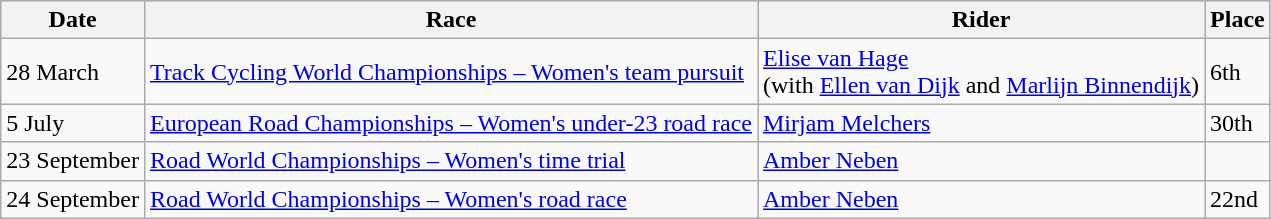<table class="wikitable">
<tr style="background:#ccccff;">
<th>Date</th>
<th>Race</th>
<th>Rider</th>
<th>Place</th>
</tr>
<tr>
<td>28 March</td>
<td><a href='#'>Track Cycling World Championships – Women's team pursuit</a></td>
<td> <a href='#'>Elise van Hage</a><br>(with <a href='#'>Ellen van Dijk</a> and <a href='#'>Marlijn Binnendijk</a>)</td>
<td>6th</td>
</tr>
<tr>
<td>5 July</td>
<td><a href='#'>European Road Championships – Women's under-23 road race</a></td>
<td> <a href='#'>Mirjam Melchers</a></td>
<td>30th</td>
</tr>
<tr>
<td>23 September</td>
<td><a href='#'>Road World Championships – Women's time trial</a></td>
<td> <a href='#'>Amber Neben</a></td>
<td></td>
</tr>
<tr>
<td>24 September</td>
<td><a href='#'>Road World Championships – Women's road race</a></td>
<td> <a href='#'>Amber Neben</a></td>
<td>22nd</td>
</tr>
</table>
